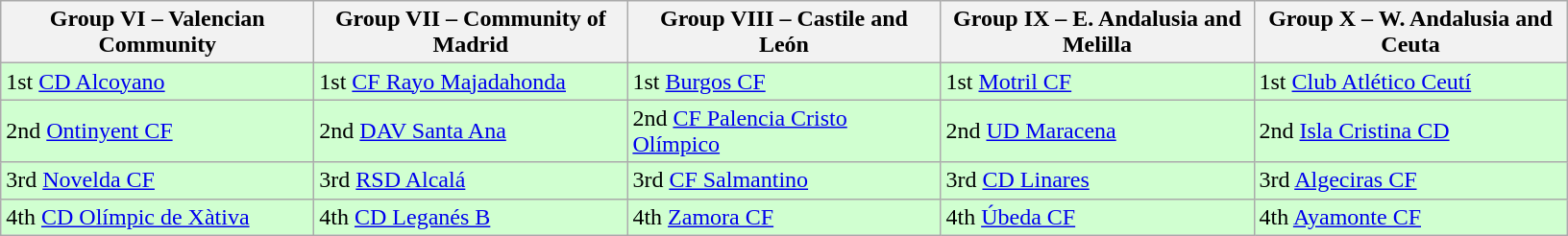<table class="wikitable">
<tr>
<th width=210>Group VI – Valencian Community </th>
<th width=210>Group VII – Community of Madrid </th>
<th width=210>Group VIII – Castile and León </th>
<th width=210>Group IX – E. Andalusia and Melilla </th>
<th width=210>Group X – W. Andalusia and Ceuta </th>
</tr>
<tr style="background:#D0FFD0;">
<td>1st <a href='#'>CD Alcoyano</a></td>
<td>1st <a href='#'>CF Rayo Majadahonda</a></td>
<td>1st <a href='#'>Burgos CF</a></td>
<td>1st <a href='#'>Motril CF</a></td>
<td>1st <a href='#'>Club Atlético Ceutí</a></td>
</tr>
<tr style="background:#D0FFD0;">
<td>2nd <a href='#'>Ontinyent CF</a></td>
<td>2nd <a href='#'>DAV Santa Ana</a></td>
<td>2nd <a href='#'>CF Palencia Cristo Olímpico</a></td>
<td>2nd <a href='#'>UD Maracena</a></td>
<td>2nd <a href='#'>Isla Cristina CD</a></td>
</tr>
<tr style="background:#D0FFD0;">
<td>3rd <a href='#'>Novelda CF</a></td>
<td>3rd <a href='#'>RSD Alcalá</a></td>
<td>3rd <a href='#'>CF Salmantino</a></td>
<td>3rd <a href='#'>CD Linares</a></td>
<td>3rd <a href='#'>Algeciras CF</a></td>
</tr>
<tr style="background:#D0FFD0;">
<td>4th <a href='#'>CD Olímpic de Xàtiva</a></td>
<td>4th <a href='#'>CD Leganés B</a></td>
<td>4th <a href='#'>Zamora CF</a></td>
<td>4th <a href='#'>Úbeda CF</a></td>
<td>4th <a href='#'>Ayamonte CF</a></td>
</tr>
</table>
